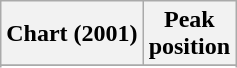<table class="wikitable sortable plainrowheaders">
<tr>
<th scope="col">Chart (2001)</th>
<th scope="col">Peak<br>position</th>
</tr>
<tr>
</tr>
<tr>
</tr>
<tr>
</tr>
</table>
